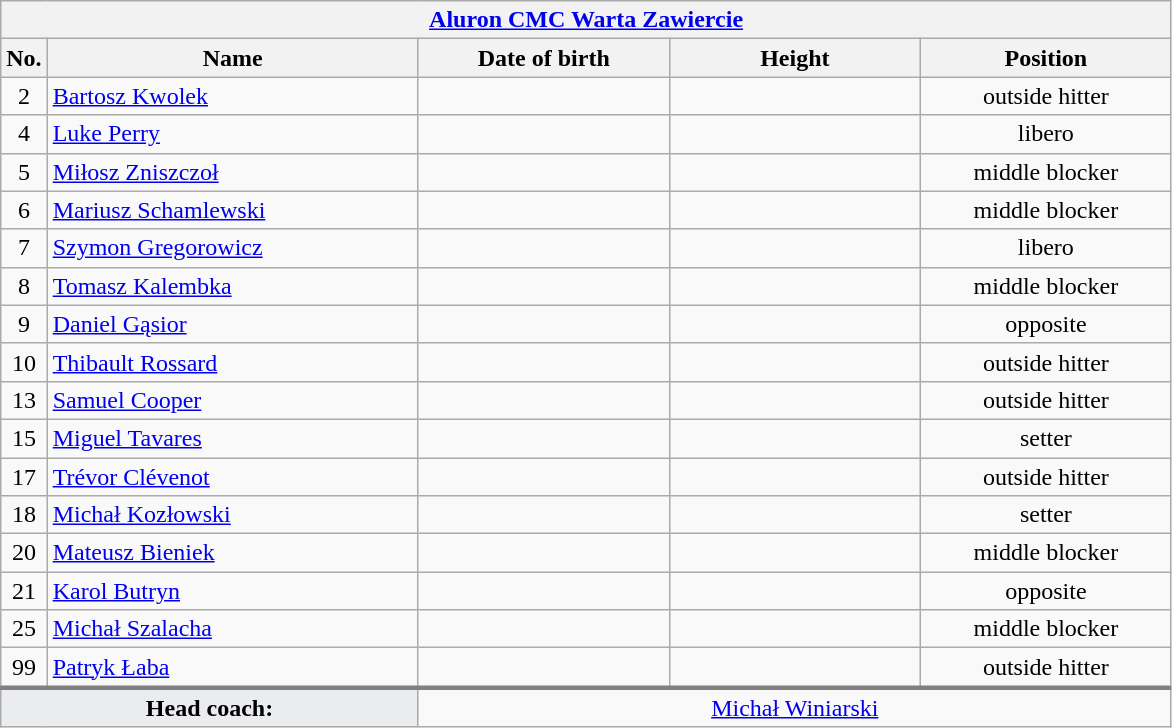<table class="wikitable collapsible collapsed" style="font-size:100%; text-align:center">
<tr>
<th colspan=5 style="width:30em"><a href='#'>Aluron CMC Warta Zawiercie</a></th>
</tr>
<tr>
<th>No.</th>
<th style="width:15em">Name</th>
<th style="width:10em">Date of birth</th>
<th style="width:10em">Height</th>
<th style="width:10em">Position</th>
</tr>
<tr>
<td>2</td>
<td align=left> <a href='#'>Bartosz Kwolek</a></td>
<td align=right></td>
<td></td>
<td>outside hitter</td>
</tr>
<tr>
<td>4</td>
<td align=left> <a href='#'>Luke Perry</a></td>
<td align=right></td>
<td></td>
<td>libero</td>
</tr>
<tr>
<td>5</td>
<td align=left> <a href='#'>Miłosz Zniszczoł</a></td>
<td align=right></td>
<td></td>
<td>middle blocker</td>
</tr>
<tr>
<td>6</td>
<td align=left> <a href='#'>Mariusz Schamlewski</a></td>
<td align=right></td>
<td></td>
<td>middle blocker</td>
</tr>
<tr>
<td>7</td>
<td align=left> <a href='#'>Szymon Gregorowicz</a></td>
<td align=right></td>
<td></td>
<td>libero</td>
</tr>
<tr>
<td>8</td>
<td align=left> <a href='#'>Tomasz Kalembka</a></td>
<td align=right></td>
<td></td>
<td>middle blocker</td>
</tr>
<tr>
<td>9</td>
<td align=left> <a href='#'>Daniel Gąsior</a></td>
<td align=right></td>
<td></td>
<td>opposite</td>
</tr>
<tr>
<td>10</td>
<td align=left> <a href='#'>Thibault Rossard</a></td>
<td align=right></td>
<td></td>
<td>outside hitter</td>
</tr>
<tr>
<td>13</td>
<td align=left> <a href='#'>Samuel Cooper</a></td>
<td align=right></td>
<td></td>
<td>outside hitter</td>
</tr>
<tr>
<td>15</td>
<td align=left> <a href='#'>Miguel Tavares</a></td>
<td align=right></td>
<td></td>
<td>setter</td>
</tr>
<tr>
<td>17</td>
<td align=left> <a href='#'>Trévor Clévenot</a></td>
<td align=right></td>
<td></td>
<td>outside hitter</td>
</tr>
<tr>
<td>18</td>
<td align=left> <a href='#'>Michał Kozłowski</a></td>
<td align=right></td>
<td></td>
<td>setter</td>
</tr>
<tr>
<td>20</td>
<td align=left> <a href='#'>Mateusz Bieniek</a></td>
<td align=right></td>
<td></td>
<td>middle blocker</td>
</tr>
<tr>
<td>21</td>
<td align=left> <a href='#'>Karol Butryn</a></td>
<td align=right></td>
<td></td>
<td>opposite</td>
</tr>
<tr>
<td>25</td>
<td align=left> <a href='#'>Michał Szalacha</a></td>
<td align=right></td>
<td></td>
<td>middle blocker</td>
</tr>
<tr>
<td>99</td>
<td align=left> <a href='#'>Patryk Łaba</a></td>
<td align=right></td>
<td></td>
<td>outside hitter</td>
</tr>
<tr style="border-top: 3px solid grey">
<td colspan=2 style="background:#EAECF0"><strong>Head coach:</strong></td>
<td colspan=3> <a href='#'>Michał Winiarski</a></td>
</tr>
</table>
